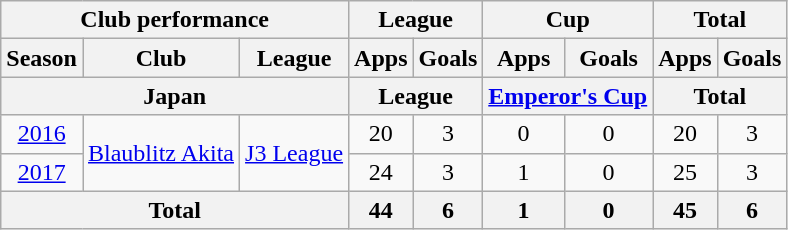<table class="wikitable" style="text-align:center;">
<tr>
<th colspan=3>Club performance</th>
<th colspan=2>League</th>
<th colspan=2>Cup</th>
<th colspan=2>Total</th>
</tr>
<tr>
<th>Season</th>
<th>Club</th>
<th>League</th>
<th>Apps</th>
<th>Goals</th>
<th>Apps</th>
<th>Goals</th>
<th>Apps</th>
<th>Goals</th>
</tr>
<tr>
<th colspan=3>Japan</th>
<th colspan=2>League</th>
<th colspan=2><a href='#'>Emperor's Cup</a></th>
<th colspan=2>Total</th>
</tr>
<tr>
<td><a href='#'>2016</a></td>
<td rowspan="2"><a href='#'>Blaublitz Akita</a></td>
<td rowspan="2"><a href='#'>J3 League</a></td>
<td>20</td>
<td>3</td>
<td>0</td>
<td>0</td>
<td>20</td>
<td>3</td>
</tr>
<tr>
<td><a href='#'>2017</a></td>
<td>24</td>
<td>3</td>
<td>1</td>
<td>0</td>
<td>25</td>
<td>3</td>
</tr>
<tr>
<th colspan=3>Total</th>
<th>44</th>
<th>6</th>
<th>1</th>
<th>0</th>
<th>45</th>
<th>6</th>
</tr>
</table>
